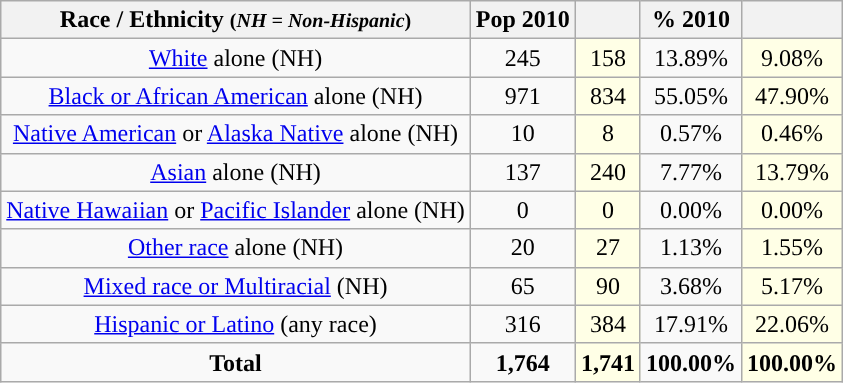<table class="wikitable" style="text-align:center;">
<tr>
<th>Race / Ethnicity <small>(<em>NH = Non-Hispanic</em>)</small></th>
<th>Pop 2010</th>
<th></th>
<th>% 2010</th>
<th></th>
</tr>
<tr>
<td><a href='#'>White</a> alone (NH)</td>
<td>245</td>
<td style='background: #ffffe6;'>158</td>
<td>13.89%</td>
<td style='background: #ffffe6;'>9.08%</td>
</tr>
<tr>
<td><a href='#'>Black or African American</a> alone (NH)</td>
<td>971</td>
<td style='background: #ffffe6;'>834</td>
<td>55.05%</td>
<td style='background: #ffffe6;'>47.90%</td>
</tr>
<tr>
<td><a href='#'>Native American</a> or <a href='#'>Alaska Native</a> alone (NH)</td>
<td>10</td>
<td style='background: #ffffe6;'>8</td>
<td>0.57%</td>
<td style='background: #ffffe6;'>0.46%</td>
</tr>
<tr>
<td><a href='#'>Asian</a> alone (NH)</td>
<td>137</td>
<td style='background: #ffffe6;'>240</td>
<td>7.77%</td>
<td style='background: #ffffe6;'>13.79%</td>
</tr>
<tr>
<td><a href='#'>Native Hawaiian</a> or <a href='#'>Pacific Islander</a> alone (NH)</td>
<td>0</td>
<td style='background: #ffffe6;'>0</td>
<td>0.00%</td>
<td style='background: #ffffe6;'>0.00%</td>
</tr>
<tr>
<td><a href='#'>Other race</a> alone (NH)</td>
<td>20</td>
<td style='background: #ffffe6;'>27</td>
<td>1.13%</td>
<td style='background: #ffffe6;'>1.55%</td>
</tr>
<tr>
<td><a href='#'>Mixed race or Multiracial</a> (NH)</td>
<td>65</td>
<td style='background: #ffffe6;'>90</td>
<td>3.68%</td>
<td style='background: #ffffe6;'>5.17%</td>
</tr>
<tr>
<td><a href='#'>Hispanic or Latino</a> (any race)</td>
<td>316</td>
<td style='background: #ffffe6;'>384</td>
<td>17.91%</td>
<td style='background: #ffffe6;'>22.06%</td>
</tr>
<tr>
<td><strong>Total</strong></td>
<td><strong>1,764</strong></td>
<td style='background: #ffffe6;'><strong>1,741</strong></td>
<td><strong>100.00%</strong></td>
<td style='background: #ffffe6;'><strong>100.00%</strong></td>
</tr>
</table>
